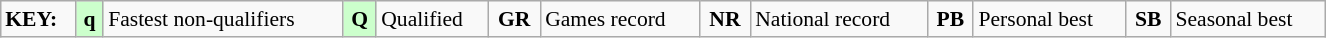<table class="wikitable" style="margin:0.5em auto; font-size:90%; position:relative;" width=70%>
<tr>
<td><strong>KEY:</strong></td>
<td style="background-color:#ccffcc;" align=center><strong>q</strong></td>
<td>Fastest non-qualifiers</td>
<td style="background-color:#ccffcc;" align=center><strong>Q</strong></td>
<td>Qualified</td>
<td align=center><strong>GR</strong></td>
<td>Games record</td>
<td align=center><strong>NR</strong></td>
<td>National record</td>
<td align=center><strong>PB</strong></td>
<td>Personal best</td>
<td align=center><strong>SB</strong></td>
<td>Seasonal best</td>
</tr>
</table>
